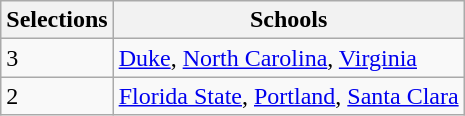<table class="wikitable sortable" style="text-align:left">
<tr>
<th>Selections</th>
<th class="unsortable">Schools</th>
</tr>
<tr>
<td>3</td>
<td><a href='#'>Duke</a>, <a href='#'>North Carolina</a>, <a href='#'>Virginia</a></td>
</tr>
<tr>
<td>2</td>
<td><a href='#'>Florida State</a>, <a href='#'>Portland</a>, <a href='#'>Santa Clara</a></td>
</tr>
</table>
